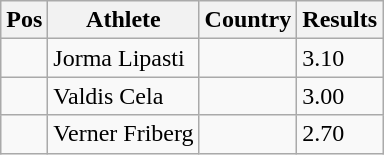<table class="wikitable">
<tr>
<th>Pos</th>
<th>Athlete</th>
<th>Country</th>
<th>Results</th>
</tr>
<tr>
<td align="center"></td>
<td>Jorma Lipasti</td>
<td></td>
<td>3.10</td>
</tr>
<tr>
<td align="center"></td>
<td>Valdis Cela</td>
<td></td>
<td>3.00</td>
</tr>
<tr>
<td align="center"></td>
<td>Verner Friberg</td>
<td></td>
<td>2.70</td>
</tr>
</table>
